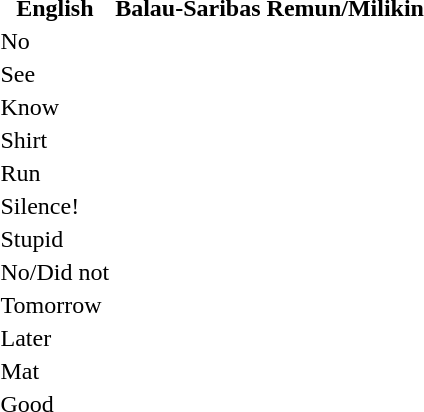<table>
<tr>
<th>English</th>
<th>Balau-Saribas</th>
<th>Remun/Milikin</th>
</tr>
<tr>
<td>No</td>
<td></td>
<td></td>
</tr>
<tr>
<td>See</td>
<td></td>
<td></td>
</tr>
<tr>
<td>Know</td>
<td></td>
<td></td>
</tr>
<tr>
<td>Shirt</td>
<td></td>
<td></td>
</tr>
<tr>
<td>Run</td>
<td></td>
<td></td>
</tr>
<tr>
<td>Silence!</td>
<td></td>
<td></td>
</tr>
<tr>
<td>Stupid</td>
<td></td>
<td></td>
</tr>
<tr>
<td>No/Did not</td>
<td></td>
<td></td>
</tr>
<tr>
<td>Tomorrow</td>
<td></td>
<td></td>
</tr>
<tr>
<td>Later</td>
<td></td>
<td></td>
</tr>
<tr>
<td>Mat</td>
<td></td>
<td></td>
</tr>
<tr>
<td>Good</td>
<td></td>
<td></td>
</tr>
</table>
